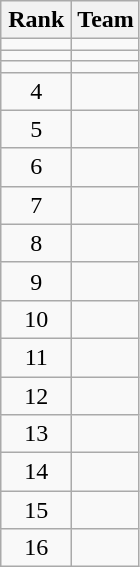<table class="wikitable" style="text-align:center">
<tr>
<th width=40>Rank</th>
<th>Team</th>
</tr>
<tr>
<td></td>
<td style="text-align:left"></td>
</tr>
<tr>
<td></td>
<td style="text-align:left"></td>
</tr>
<tr>
<td></td>
<td style="text-align:left"></td>
</tr>
<tr>
<td>4</td>
<td style="text-align:left"></td>
</tr>
<tr>
<td>5</td>
<td style="text-align:left"></td>
</tr>
<tr>
<td>6</td>
<td style="text-align:left"></td>
</tr>
<tr>
<td>7</td>
<td style="text-align:left"></td>
</tr>
<tr>
<td>8</td>
<td style="text-align:left"></td>
</tr>
<tr>
<td>9</td>
<td style="text-align:left"></td>
</tr>
<tr>
<td>10</td>
<td style="text-align:left"></td>
</tr>
<tr>
<td>11</td>
<td style="text-align:left"></td>
</tr>
<tr>
<td>12</td>
<td style="text-align:left"></td>
</tr>
<tr>
<td>13</td>
<td style="text-align:left"></td>
</tr>
<tr>
<td>14</td>
<td style="text-align:left"></td>
</tr>
<tr>
<td>15</td>
<td style="text-align:left"></td>
</tr>
<tr>
<td>16</td>
<td style="text-align:left"></td>
</tr>
</table>
